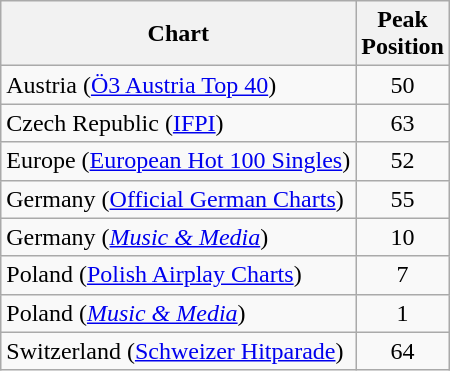<table class="wikitable sortable">
<tr>
<th>Chart</th>
<th>Peak<br>Position</th>
</tr>
<tr>
<td>Austria (<a href='#'>Ö3 Austria Top 40</a>)</td>
<td align="center">50</td>
</tr>
<tr>
<td>Czech Republic (<a href='#'>IFPI</a>)</td>
<td align="center">63</td>
</tr>
<tr>
<td>Europe (<a href='#'>European Hot 100 Singles</a>)</td>
<td align="center">52</td>
</tr>
<tr>
<td>Germany (<a href='#'>Official German Charts</a>)</td>
<td align="center">55</td>
</tr>
<tr>
<td>Germany (<em><a href='#'>Music & Media</a></em>)</td>
<td align="center">10</td>
</tr>
<tr>
<td>Poland (<a href='#'>Polish Airplay Charts</a>)</td>
<td align="center">7</td>
</tr>
<tr>
<td>Poland (<em><a href='#'>Music & Media</a></em>)</td>
<td align="center">1</td>
</tr>
<tr>
<td>Switzerland (<a href='#'>Schweizer Hitparade</a>)</td>
<td align="center">64</td>
</tr>
</table>
